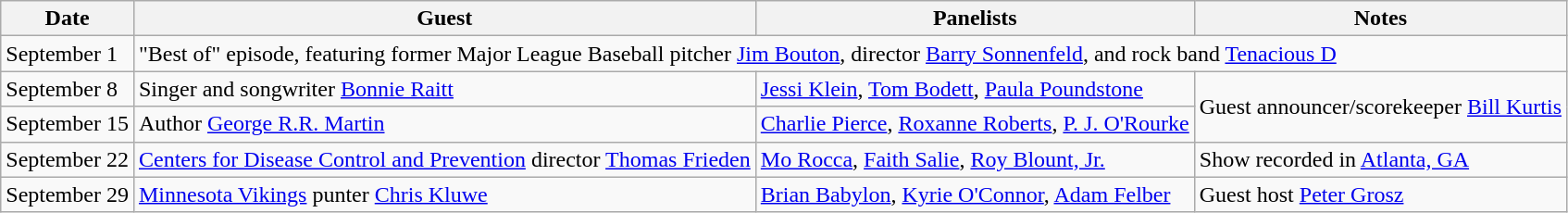<table class="wikitable">
<tr>
<th>Date</th>
<th>Guest</th>
<th>Panelists</th>
<th>Notes</th>
</tr>
<tr>
<td>September 1</td>
<td colspan="3">"Best of" episode, featuring former Major League Baseball pitcher <a href='#'>Jim Bouton</a>, director <a href='#'>Barry Sonnenfeld</a>, and rock band <a href='#'>Tenacious D</a></td>
</tr>
<tr>
<td>September 8</td>
<td>Singer and songwriter <a href='#'>Bonnie Raitt</a></td>
<td><a href='#'>Jessi Klein</a>, <a href='#'>Tom Bodett</a>, <a href='#'>Paula Poundstone</a></td>
<td rowspan="2">Guest announcer/scorekeeper <a href='#'>Bill Kurtis</a></td>
</tr>
<tr>
<td>September 15</td>
<td>Author <a href='#'>George R.R. Martin</a></td>
<td><a href='#'>Charlie Pierce</a>, <a href='#'>Roxanne Roberts</a>, <a href='#'>P. J. O'Rourke</a></td>
</tr>
<tr>
<td>September 22</td>
<td><a href='#'>Centers for Disease Control and Prevention</a> director <a href='#'>Thomas Frieden</a></td>
<td><a href='#'>Mo Rocca</a>, <a href='#'>Faith Salie</a>, <a href='#'>Roy Blount, Jr.</a></td>
<td>Show recorded in <a href='#'>Atlanta, GA</a></td>
</tr>
<tr>
<td>September 29</td>
<td><a href='#'>Minnesota Vikings</a> punter <a href='#'>Chris Kluwe</a></td>
<td><a href='#'>Brian Babylon</a>, <a href='#'>Kyrie O'Connor</a>, <a href='#'>Adam Felber</a></td>
<td>Guest host <a href='#'>Peter Grosz</a></td>
</tr>
</table>
